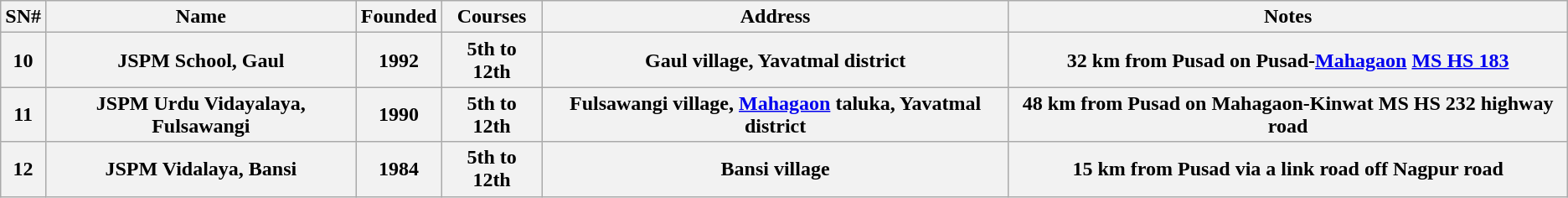<table class="wikitable">
<tr>
<th>SN#</th>
<th>Name</th>
<th>Founded</th>
<th>Courses</th>
<th>Address</th>
<th>Notes</th>
</tr>
<tr>
<th>10</th>
<th>JSPM School, Gaul</th>
<th>1992</th>
<th>5th to 12th</th>
<th>Gaul village, Yavatmal district</th>
<th>32 km from Pusad on Pusad-<a href='#'>Mahagaon</a> <a href='#'>MS HS 183</a></th>
</tr>
<tr>
<th>11</th>
<th>JSPM Urdu Vidayalaya, Fulsawangi</th>
<th>1990</th>
<th>5th to 12th</th>
<th>Fulsawangi village, <a href='#'>Mahagaon</a> taluka, Yavatmal district</th>
<th>48 km from Pusad on Mahagaon-Kinwat MS HS 232 highway road</th>
</tr>
<tr>
<th>12</th>
<th>JSPM Vidalaya, Bansi</th>
<th>1984</th>
<th>5th to 12th</th>
<th>Bansi village</th>
<th>15 km from Pusad via a link road off Nagpur road</th>
</tr>
</table>
